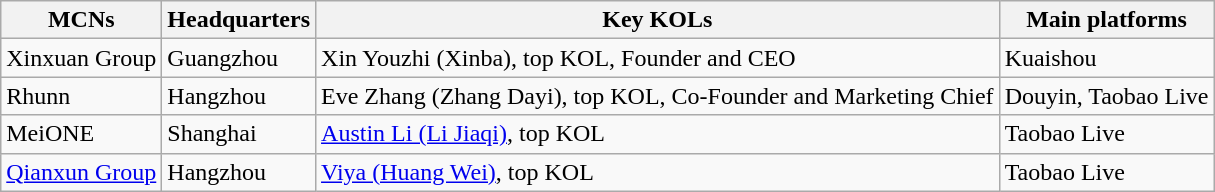<table class="wikitable">
<tr>
<th>MCNs</th>
<th>Headquarters</th>
<th>Key KOLs</th>
<th>Main platforms</th>
</tr>
<tr>
<td>Xinxuan Group</td>
<td>Guangzhou</td>
<td>Xin Youzhi (Xinba), top KOL, Founder and CEO</td>
<td>Kuaishou</td>
</tr>
<tr>
<td>Rhunn</td>
<td>Hangzhou</td>
<td>Eve Zhang (Zhang Dayi), top KOL, Co-Founder and Marketing Chief</td>
<td>Douyin, Taobao Live</td>
</tr>
<tr>
<td>MeiONE</td>
<td>Shanghai</td>
<td><a href='#'>Austin Li (Li Jiaqi)</a>, top KOL</td>
<td>Taobao Live</td>
</tr>
<tr>
<td><a href='#'>Qianxun Group</a></td>
<td>Hangzhou</td>
<td><a href='#'>Viya (Huang Wei)</a>, top KOL</td>
<td>Taobao Live</td>
</tr>
</table>
